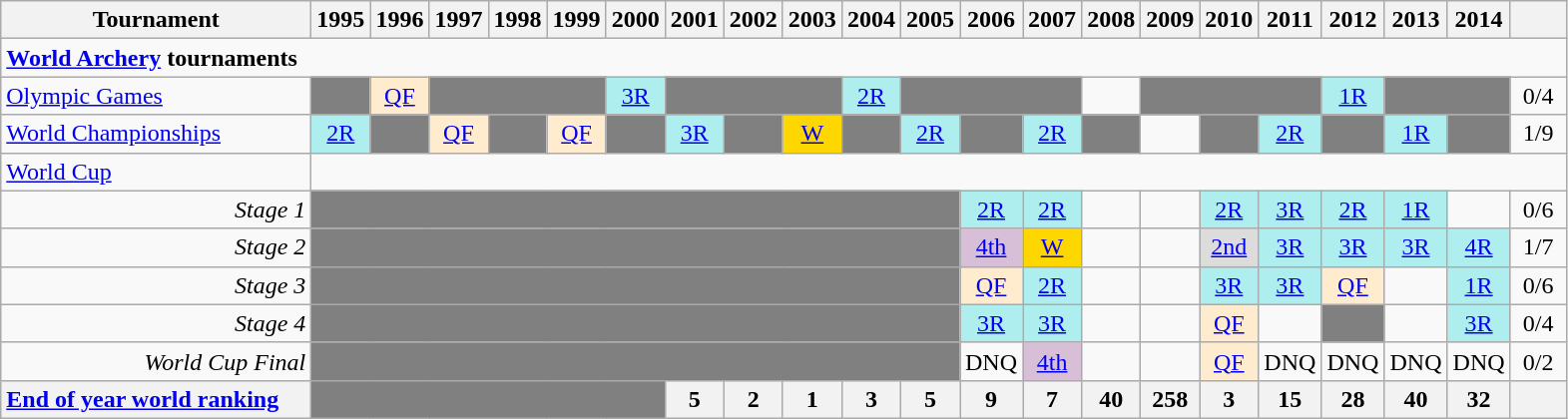<table class=wikitable style=text-align:center>
<tr>
<th width=200>Tournament</th>
<th width=30>1995</th>
<th width=30>1996</th>
<th width=30>1997</th>
<th width=30>1998</th>
<th width=30>1999</th>
<th width=30>2000</th>
<th width=30>2001</th>
<th width=30>2002</th>
<th width=30>2003</th>
<th width=30>2004</th>
<th width=30>2005</th>
<th width=30>2006</th>
<th width=30>2007</th>
<th width=30>2008</th>
<th width=30>2009</th>
<th width=30>2010</th>
<th width=30>2011</th>
<th width=30>2012</th>
<th width=30>2013</th>
<th width=30>2014</th>
<th width=30></th>
</tr>
<tr>
<td colspan="22" style="text-align:left;"><strong><a href='#'>World Archery</a> tournaments</strong></td>
</tr>
<tr>
<td align=left><a href='#'>Olympic Games</a></td>
<td style="background:#808080;"></td>
<td style="background:#ffebcd;"><a href='#'>QF</a></td>
<td colspan="3" style="background:#808080;"></td>
<td style="background:#afeeee;"><a href='#'>3R</a></td>
<td colspan="3" style="background:#808080;"></td>
<td style="background:#afeeee;"><a href='#'>2R</a></td>
<td colspan="3" style="background:#808080;"></td>
<td></td>
<td colspan="3" style="background:#808080;"></td>
<td style="background:#afeeee;"><a href='#'>1R</a></td>
<td colspan="2" style="background:#808080;"></td>
<td>0/4</td>
</tr>
<tr>
<td align=left><a href='#'>World Championships</a></td>
<td style="background:#afeeee;"><a href='#'>2R</a></td>
<td style="background:#808080;"></td>
<td style="background:#ffebcd;"><a href='#'>QF</a></td>
<td style="background:#808080;"></td>
<td style="background:#ffebcd;"><a href='#'>QF</a></td>
<td style="background:#808080;"></td>
<td style="background:#afeeee;"><a href='#'>3R</a></td>
<td style="background:#808080;"></td>
<td style="background:#FFD700;"><a href='#'>W</a></td>
<td style="background:#808080;"></td>
<td style="background:#afeeee;"><a href='#'>2R</a></td>
<td style="background:#808080;"></td>
<td style="background:#afeeee;"><a href='#'>2R</a></td>
<td style="background:#808080;"></td>
<td></td>
<td style="background:#808080;"></td>
<td style="background:#afeeee;"><a href='#'>2R</a></td>
<td style="background:#808080;"></td>
<td style="background:#afeeee;"><a href='#'>1R</a></td>
<td style="background:#808080;"></td>
<td>1/9</td>
</tr>
<tr>
<td align=left><a href='#'>World Cup</a></td>
<td colspan="21"></td>
</tr>
<tr>
<td align=right><em>Stage 1</em></td>
<td colspan="11" style="background:#808080;"></td>
<td style="background:#afeeee;"><a href='#'>2R</a></td>
<td style="background:#afeeee;"><a href='#'>2R</a></td>
<td></td>
<td></td>
<td style="background:#afeeee;"><a href='#'>2R</a></td>
<td style="background:#afeeee;"><a href='#'>3R</a></td>
<td style="background:#afeeee;"><a href='#'>2R</a></td>
<td style="background:#afeeee;"><a href='#'>1R</a></td>
<td></td>
<td>0/6</td>
</tr>
<tr>
<td align=right><em>Stage 2</em></td>
<td colspan="11" style="background:#808080;"></td>
<td style="background:thistle;"><a href='#'>4th</a></td>
<td style="background:#FFD700;"><a href='#'>W</a></td>
<td></td>
<td></td>
<td style="background:#DCDCDC;"><a href='#'>2nd</a></td>
<td style="background:#afeeee;"><a href='#'>3R</a></td>
<td style="background:#afeeee;"><a href='#'>3R</a></td>
<td style="background:#afeeee;"><a href='#'>3R</a></td>
<td style="background:#afeeee;"><a href='#'>4R</a></td>
<td>1/7</td>
</tr>
<tr>
<td align=right><em>Stage 3</em></td>
<td colspan="11" style="background:#808080;"></td>
<td style="background:#ffebcd;"><a href='#'>QF</a></td>
<td style="background:#afeeee;"><a href='#'>2R</a></td>
<td></td>
<td></td>
<td style="background:#afeeee;"><a href='#'>3R</a></td>
<td style="background:#afeeee;"><a href='#'>3R</a></td>
<td style="background:#ffebcd;"><a href='#'>QF</a></td>
<td></td>
<td style="background:#afeeee;"><a href='#'>1R</a></td>
<td>0/6</td>
</tr>
<tr>
<td align=right><em>Stage 4</em></td>
<td colspan="11" style="background:#808080;"></td>
<td style="background:#afeeee;"><a href='#'>3R</a></td>
<td style="background:#afeeee;"><a href='#'>3R</a></td>
<td></td>
<td></td>
<td style="background:#ffebcd;"><a href='#'>QF</a></td>
<td></td>
<td style="background:#808080;"></td>
<td></td>
<td style="background:#afeeee;"><a href='#'>3R</a></td>
<td>0/4</td>
</tr>
<tr>
<td align=right><em>World Cup Final</em></td>
<td colspan="11" style="background:#808080;"></td>
<td>DNQ</td>
<td style="background:thistle;"><a href='#'>4th</a></td>
<td></td>
<td></td>
<td style="background:#ffebcd;"><a href='#'>QF</a></td>
<td>DNQ</td>
<td>DNQ</td>
<td>DNQ</td>
<td>DNQ</td>
<td>0/2</td>
</tr>
<tr>
<th style=text-align:left><a href='#'>End of year world ranking</a></th>
<td colspan="6" style="background:#808080;"></td>
<th>5</th>
<th>2</th>
<th>1</th>
<th>3</th>
<th>5</th>
<th>9</th>
<th>7</th>
<th>40</th>
<th>258</th>
<th>3</th>
<th>15</th>
<th>28</th>
<th>40</th>
<th>32</th>
<th></th>
</tr>
</table>
